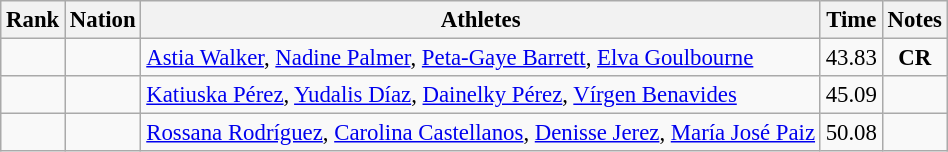<table class="wikitable sortable" style="text-align:center;font-size:95%">
<tr>
<th>Rank</th>
<th>Nation</th>
<th>Athletes</th>
<th>Time</th>
<th>Notes</th>
</tr>
<tr>
<td></td>
<td align=left></td>
<td align=left><a href='#'>Astia Walker</a>, <a href='#'>Nadine Palmer</a>, <a href='#'>Peta-Gaye Barrett</a>, <a href='#'>Elva Goulbourne</a></td>
<td>43.83</td>
<td><strong>CR</strong></td>
</tr>
<tr>
<td></td>
<td align=left></td>
<td align=left><a href='#'>Katiuska Pérez</a>, <a href='#'>Yudalis Díaz</a>, <a href='#'>Dainelky Pérez</a>, <a href='#'>Vírgen Benavides</a></td>
<td>45.09</td>
<td></td>
</tr>
<tr>
<td></td>
<td align=left></td>
<td align=left><a href='#'>Rossana Rodríguez</a>, <a href='#'>Carolina Castellanos</a>, <a href='#'>Denisse Jerez</a>, <a href='#'>María José Paiz</a></td>
<td>50.08</td>
<td></td>
</tr>
</table>
